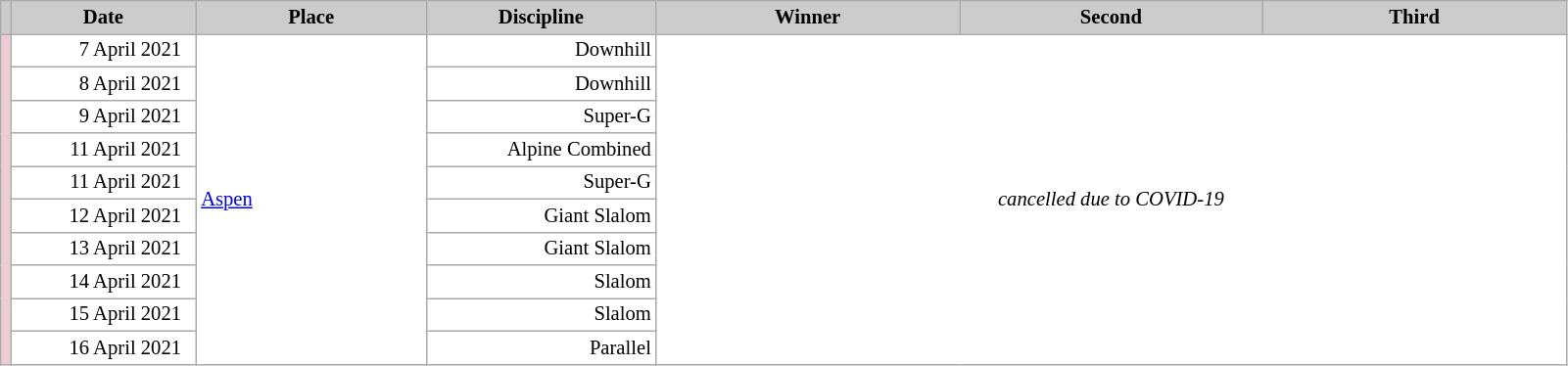<table class="wikitable plainrowheaders" style="background:#fff; font-size:86%; line-height:16px; border:grey solid 1px; border-collapse:collapse;">
<tr style="background:#ccc; text-align:center;">
<th scope="col" style="background:#ccc; width=30 px;"></th>
<th scope="col" style="background:#ccc; width:120px;">Date</th>
<th scope="col" style="background:#ccc; width:150px;">Place</th>
<th scope="col" style="background:#ccc; width:150px;">Discipline</th>
<th scope="col" style="background:#ccc; width:200px;">Winner</th>
<th scope="col" style="background:#ccc; width:200px;">Second</th>
<th scope="col" style="background:#ccc; width:200px;">Third</th>
</tr>
<tr>
<td rowspan=10 bgcolor="EDCCD5"></td>
<td align=right>7 April 2021  </td>
<td rowspan=10> <a href='#'>Aspen</a></td>
<td align=right>Downhill</td>
<td rowspan=20 colspan=3 align=center><em>cancelled due to COVID-19</em></td>
</tr>
<tr>
<td align=right>8 April 2021  </td>
<td align=right>Downhill</td>
</tr>
<tr>
<td align=right>9 April 2021  </td>
<td align=right>Super-G</td>
</tr>
<tr>
<td align=right>11 April 2021  </td>
<td align=right>Alpine Combined</td>
</tr>
<tr>
<td align=right>11 April 2021  </td>
<td align=right>Super-G</td>
</tr>
<tr>
<td align=right>12 April 2021  </td>
<td align=right>Giant Slalom</td>
</tr>
<tr>
<td align=right>13 April 2021  </td>
<td align=right>Giant Slalom</td>
</tr>
<tr>
<td align=right>14 April 2021  </td>
<td align=right>Slalom</td>
</tr>
<tr>
<td align=right>15 April 2021  </td>
<td align=right>Slalom</td>
</tr>
<tr>
<td align=right>16 April 2021  </td>
<td align=right>Parallel</td>
</tr>
</table>
